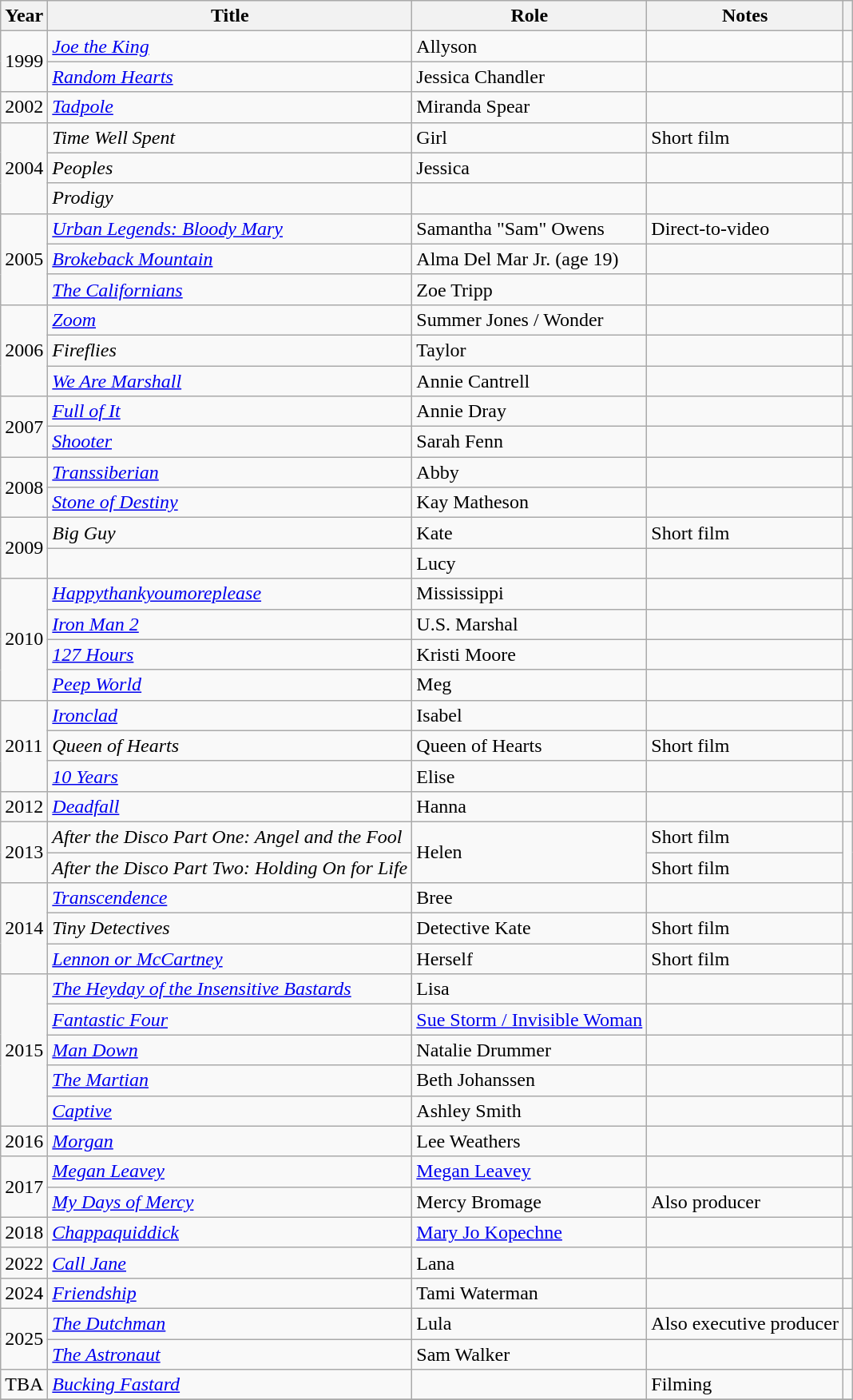<table class="wikitable sortable">
<tr>
<th>Year</th>
<th>Title</th>
<th>Role</th>
<th class="unsortable">Notes</th>
<th class="unsortable"></th>
</tr>
<tr>
<td rowspan="2">1999</td>
<td><em><a href='#'>Joe the King</a></em></td>
<td>Allyson</td>
<td></td>
<td></td>
</tr>
<tr>
<td><em><a href='#'>Random Hearts</a></em></td>
<td>Jessica Chandler</td>
<td></td>
<td></td>
</tr>
<tr>
<td>2002</td>
<td><em><a href='#'>Tadpole</a></em></td>
<td>Miranda Spear</td>
<td></td>
<td></td>
</tr>
<tr>
<td rowspan="3">2004</td>
<td><em>Time Well Spent</em></td>
<td>Girl</td>
<td>Short film</td>
<td></td>
</tr>
<tr>
<td><em>Peoples</em></td>
<td>Jessica</td>
<td></td>
<td></td>
</tr>
<tr>
<td><em>Prodigy</em></td>
<td></td>
<td></td>
<td></td>
</tr>
<tr>
<td rowspan="3">2005</td>
<td><em><a href='#'>Urban Legends: Bloody Mary</a></em></td>
<td>Samantha "Sam" Owens</td>
<td>Direct-to-video</td>
<td></td>
</tr>
<tr>
<td><em><a href='#'>Brokeback Mountain</a></em></td>
<td>Alma Del Mar Jr. (age 19)</td>
<td></td>
<td></td>
</tr>
<tr>
<td><em><a href='#'>The Californians</a></em></td>
<td>Zoe Tripp</td>
<td></td>
<td></td>
</tr>
<tr>
<td rowspan="3">2006</td>
<td><em><a href='#'>Zoom</a></em></td>
<td>Summer Jones / Wonder</td>
<td></td>
<td></td>
</tr>
<tr>
<td><em>Fireflies</em></td>
<td>Taylor</td>
<td></td>
<td></td>
</tr>
<tr>
<td><em><a href='#'>We Are Marshall</a></em></td>
<td>Annie Cantrell</td>
<td></td>
<td></td>
</tr>
<tr>
<td rowspan="2">2007</td>
<td><em><a href='#'>Full of It</a></em></td>
<td>Annie Dray</td>
<td></td>
<td></td>
</tr>
<tr>
<td><em><a href='#'>Shooter</a></em></td>
<td>Sarah Fenn</td>
<td></td>
<td></td>
</tr>
<tr>
<td rowspan="2">2008</td>
<td><em><a href='#'>Transsiberian</a></em></td>
<td>Abby</td>
<td></td>
<td></td>
</tr>
<tr>
<td><em><a href='#'>Stone of Destiny</a></em></td>
<td>Kay Matheson</td>
<td></td>
<td></td>
</tr>
<tr>
<td rowspan="2">2009</td>
<td><em>Big Guy</em></td>
<td>Kate</td>
<td>Short film</td>
<td></td>
</tr>
<tr>
<td><em></em></td>
<td>Lucy</td>
<td></td>
<td></td>
</tr>
<tr>
<td rowspan="4">2010</td>
<td><em><a href='#'>Happythankyoumoreplease</a></em></td>
<td>Mississippi</td>
<td></td>
</tr>
<tr>
<td><em><a href='#'>Iron Man 2</a></em></td>
<td>U.S. Marshal</td>
<td></td>
<td></td>
</tr>
<tr>
<td><em><a href='#'>127 Hours</a></em></td>
<td>Kristi Moore</td>
<td></td>
<td></td>
</tr>
<tr>
<td><em><a href='#'>Peep World</a></em></td>
<td>Meg</td>
<td></td>
<td></td>
</tr>
<tr>
<td rowspan="3">2011</td>
<td><em><a href='#'>Ironclad</a></em></td>
<td>Isabel</td>
<td></td>
<td></td>
</tr>
<tr>
<td><em>Queen of Hearts</em></td>
<td>Queen of Hearts</td>
<td>Short film</td>
<td></td>
</tr>
<tr>
<td><em><a href='#'>10 Years</a></em></td>
<td>Elise</td>
<td></td>
<td></td>
</tr>
<tr>
<td>2012</td>
<td><em><a href='#'>Deadfall</a></em></td>
<td>Hanna</td>
<td></td>
<td></td>
</tr>
<tr>
<td rowspan="2">2013</td>
<td><em>After the Disco Part One: Angel and the Fool</em></td>
<td rowspan="2">Helen</td>
<td>Short film</td>
<td rowspan="2"></td>
</tr>
<tr>
<td><em>After the Disco Part Two: Holding On for Life</em></td>
<td>Short film</td>
</tr>
<tr>
<td rowspan="3">2014</td>
<td><em><a href='#'>Transcendence</a></em></td>
<td>Bree</td>
<td></td>
<td></td>
</tr>
<tr>
<td><em>Tiny Detectives</em></td>
<td>Detective Kate</td>
<td>Short film</td>
<td></td>
</tr>
<tr>
<td><em><a href='#'>Lennon or McCartney</a></em></td>
<td>Herself</td>
<td>Short film</td>
<td></td>
</tr>
<tr>
<td rowspan="5">2015</td>
<td><em><a href='#'>The Heyday of the Insensitive Bastards</a></em></td>
<td>Lisa</td>
<td></td>
<td></td>
</tr>
<tr>
<td><em><a href='#'>Fantastic Four</a></em></td>
<td><a href='#'>Sue Storm / Invisible Woman</a></td>
<td></td>
<td></td>
</tr>
<tr>
<td><em><a href='#'>Man Down</a></em></td>
<td>Natalie Drummer</td>
<td></td>
<td></td>
</tr>
<tr>
<td><em><a href='#'>The Martian</a></em></td>
<td>Beth Johanssen</td>
<td></td>
<td></td>
</tr>
<tr>
<td><em><a href='#'>Captive</a></em></td>
<td>Ashley Smith</td>
<td></td>
<td></td>
</tr>
<tr>
<td>2016</td>
<td><em><a href='#'>Morgan</a></em></td>
<td>Lee Weathers</td>
<td></td>
<td></td>
</tr>
<tr>
<td rowspan="2">2017</td>
<td><em><a href='#'>Megan Leavey</a></em></td>
<td><a href='#'>Megan Leavey</a></td>
<td></td>
<td></td>
</tr>
<tr>
<td><em><a href='#'>My Days of Mercy</a></em></td>
<td>Mercy Bromage</td>
<td>Also producer</td>
<td></td>
</tr>
<tr>
<td>2018</td>
<td><em><a href='#'>Chappaquiddick</a></em></td>
<td><a href='#'>Mary Jo Kopechne</a></td>
<td></td>
<td></td>
</tr>
<tr>
<td>2022</td>
<td><em><a href='#'>Call Jane</a></em></td>
<td>Lana</td>
<td></td>
<td></td>
</tr>
<tr>
<td>2024</td>
<td><em><a href='#'>Friendship</a></em></td>
<td>Tami Waterman</td>
<td></td>
<td></td>
</tr>
<tr>
<td rowspan="2">2025</td>
<td><em><a href='#'>The Dutchman</a></em></td>
<td>Lula</td>
<td>Also executive producer</td>
<td></td>
</tr>
<tr>
<td><em><a href='#'>The Astronaut</a></em></td>
<td>Sam Walker</td>
<td></td>
<td></td>
</tr>
<tr>
<td>TBA</td>
<td><em><a href='#'>Bucking Fastard</a></em></td>
<td></td>
<td>Filming</td>
<td></td>
</tr>
<tr>
</tr>
</table>
